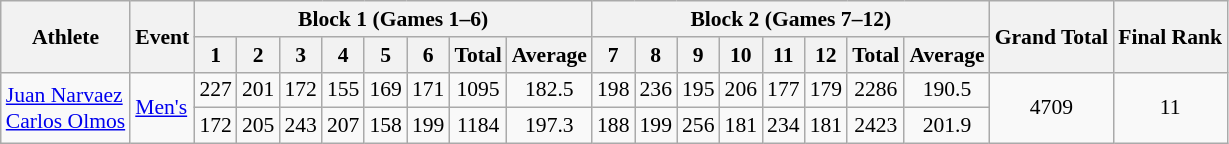<table class="wikitable" border="1" style="font-size:90%">
<tr>
<th rowspan=2>Athlete</th>
<th rowspan=2>Event</th>
<th colspan=8>Block 1 (Games 1–6)</th>
<th colspan=8>Block 2 (Games 7–12)</th>
<th rowspan=2>Grand Total</th>
<th rowspan=2>Final Rank</th>
</tr>
<tr>
<th>1</th>
<th>2</th>
<th>3</th>
<th>4</th>
<th>5</th>
<th>6</th>
<th>Total</th>
<th>Average</th>
<th>7</th>
<th>8</th>
<th>9</th>
<th>10</th>
<th>11</th>
<th>12</th>
<th>Total</th>
<th>Average</th>
</tr>
<tr>
<td rowspan=2><a href='#'>Juan Narvaez</a><br><a href='#'>Carlos Olmos</a></td>
<td rowspan=2><a href='#'>Men's</a></td>
<td align=center>227</td>
<td align=center>201</td>
<td align=center>172</td>
<td align=center>155</td>
<td align=center>169</td>
<td align=center>171</td>
<td align=center>1095</td>
<td align=center>182.5</td>
<td align=center>198</td>
<td align=center>236</td>
<td align=center>195</td>
<td align=center>206</td>
<td align=center>177</td>
<td align=center>179</td>
<td align=center>2286</td>
<td align=center>190.5</td>
<td align=center rowspan=2>4709</td>
<td align=center rowspan=2>11</td>
</tr>
<tr>
<td align=center>172</td>
<td align=center>205</td>
<td align=center>243</td>
<td align=center>207</td>
<td align=center>158</td>
<td align=center>199</td>
<td align=center>1184</td>
<td align=center>197.3</td>
<td align=center>188</td>
<td align=center>199</td>
<td align=center>256</td>
<td align=center>181</td>
<td align=center>234</td>
<td align=center>181</td>
<td align=center>2423</td>
<td align=center>201.9</td>
</tr>
</table>
